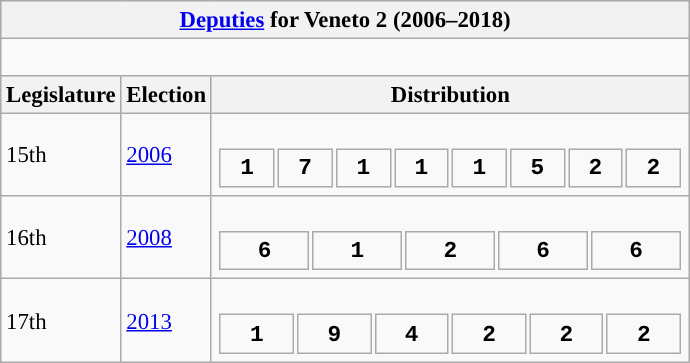<table class="wikitable" style="font-size:95%;">
<tr bgcolor="#CCCCCC">
<th colspan="3"><a href='#'>Deputies</a> for Veneto 2 (2006–2018)</th>
</tr>
<tr>
<td colspan="3"><br>















</td>
</tr>
<tr bgcolor="#CCCCCC">
<th>Legislature</th>
<th>Election</th>
<th>Distribution</th>
</tr>
<tr>
<td>15th</td>
<td><a href='#'>2006</a></td>
<td><br><table style="width:20.5em; font-size:100%; text-align:center; font-family:Courier New;">
<tr style="font-weight:bold">
<td style="background:">1</td>
<td style="background:">7</td>
<td style="background:">1</td>
<td style="background:">1</td>
<td style="background:">1</td>
<td style="background:">5</td>
<td style="background:">2</td>
<td style="background:">2</td>
</tr>
</table>
</td>
</tr>
<tr>
<td>16th</td>
<td><a href='#'>2008</a></td>
<td><br><table style="width:20.5em; font-size:100%; text-align:center; font-family:Courier New;">
<tr style="font-weight:bold">
<td style="background:">6</td>
<td style="background:">1</td>
<td style="background:">2</td>
<td style="background:">6</td>
<td style="background:">6</td>
</tr>
</table>
</td>
</tr>
<tr>
<td>17th</td>
<td><a href='#'>2013</a></td>
<td><br><table style="width:20.5em; font-size:100%; text-align:center; font-family:Courier New;">
<tr style="font-weight:bold">
<td style="background:">1</td>
<td style="background:">9</td>
<td style="background:">4</td>
<td style="background:">2</td>
<td style="background:">2</td>
<td style="background:">2</td>
</tr>
</table>
</td>
</tr>
</table>
